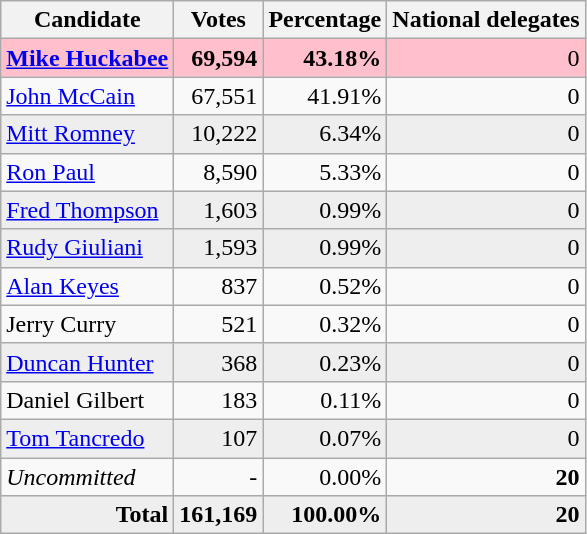<table class="wikitable" style="text-align:right;">
<tr>
<th>Candidate</th>
<th>Votes</th>
<th>Percentage</th>
<th>National delegates</th>
</tr>
<tr style="background:pink;">
<td style="text-align:left;"><strong><a href='#'>Mike Huckabee</a></strong></td>
<td><strong>69,594</strong></td>
<td><strong>43.18%</strong></td>
<td>0</td>
</tr>
<tr>
<td style="text-align:left;"><a href='#'>John McCain</a></td>
<td>67,551</td>
<td>41.91%</td>
<td>0</td>
</tr>
<tr style="background:#eee;">
<td style="text-align:left;"><a href='#'>Mitt Romney</a></td>
<td>10,222</td>
<td>6.34%</td>
<td>0</td>
</tr>
<tr>
<td style="text-align:left;"><a href='#'>Ron Paul</a></td>
<td>8,590</td>
<td>5.33%</td>
<td>0</td>
</tr>
<tr style="background:#eee;">
<td style="text-align:left;"><a href='#'>Fred Thompson</a></td>
<td>1,603</td>
<td>0.99%</td>
<td>0</td>
</tr>
<tr style="background:#eee;">
<td style="text-align:left;"><a href='#'>Rudy Giuliani</a></td>
<td>1,593</td>
<td>0.99%</td>
<td>0</td>
</tr>
<tr>
<td style="text-align:left;"><a href='#'>Alan Keyes</a></td>
<td>837</td>
<td>0.52%</td>
<td>0</td>
</tr>
<tr>
<td style="text-align:left;">Jerry Curry</td>
<td>521</td>
<td>0.32%</td>
<td>0</td>
</tr>
<tr style="background:#eee;">
<td style="text-align:left;"><a href='#'>Duncan Hunter</a></td>
<td>368</td>
<td>0.23%</td>
<td>0</td>
</tr>
<tr>
<td style="text-align:left;">Daniel Gilbert</td>
<td>183</td>
<td>0.11%</td>
<td>0</td>
</tr>
<tr style="background:#eee;">
<td style="text-align:left;"><a href='#'>Tom Tancredo</a></td>
<td>107</td>
<td>0.07%</td>
<td>0</td>
</tr>
<tr>
<td style="text-align:left;"><em>Uncommitted</em></td>
<td>-</td>
<td>0.00%</td>
<td><strong>20</strong></td>
</tr>
<tr style="background:#eee;">
<td><strong>Total</strong></td>
<td><strong>161,169</strong></td>
<td><strong>100.00%</strong></td>
<td><strong>20</strong></td>
</tr>
</table>
